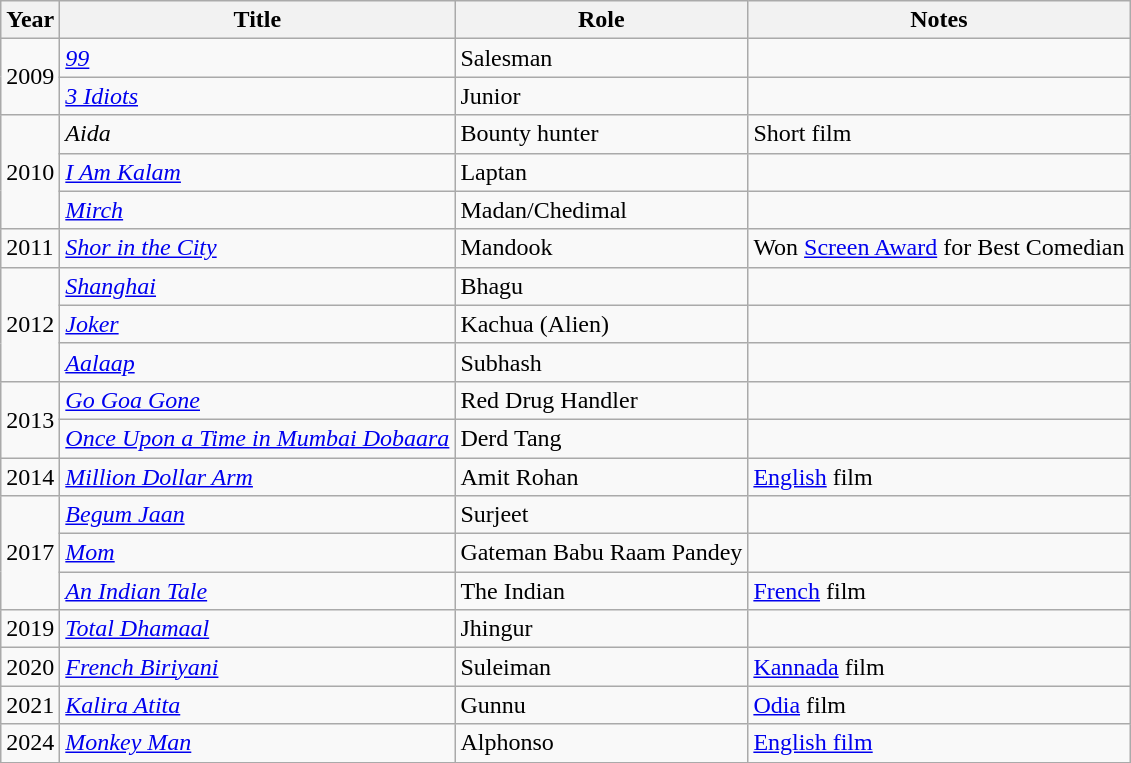<table class="wikitable">
<tr>
<th>Year</th>
<th>Title</th>
<th>Role</th>
<th>Notes</th>
</tr>
<tr>
<td rowspan=2>2009</td>
<td><em><a href='#'>99</a></em></td>
<td>Salesman</td>
<td></td>
</tr>
<tr>
<td><em><a href='#'>3 Idiots</a></em></td>
<td>Junior</td>
<td></td>
</tr>
<tr>
<td rowspan=3>2010</td>
<td><em>Aida</em></td>
<td>Bounty hunter</td>
<td>Short film</td>
</tr>
<tr>
<td><em><a href='#'>I Am Kalam</a></em></td>
<td>Laptan</td>
<td></td>
</tr>
<tr>
<td><em><a href='#'>Mirch</a></em></td>
<td>Madan/Chedimal</td>
<td></td>
</tr>
<tr>
<td>2011</td>
<td><em><a href='#'>Shor in the City</a></em></td>
<td>Mandook</td>
<td>Won <a href='#'>Screen Award</a> for Best Comedian</td>
</tr>
<tr>
<td rowspan=3>2012</td>
<td><em><a href='#'>Shanghai</a></em></td>
<td>Bhagu</td>
<td></td>
</tr>
<tr>
<td><em><a href='#'>Joker</a></em></td>
<td>Kachua (Alien)</td>
<td></td>
</tr>
<tr>
<td><em><a href='#'>Aalaap</a></em></td>
<td>Subhash</td>
<td></td>
</tr>
<tr>
<td rowspan=2>2013</td>
<td><em><a href='#'>Go Goa Gone</a></em></td>
<td>Red Drug Handler</td>
<td></td>
</tr>
<tr>
<td><em><a href='#'>Once Upon a Time in Mumbai Dobaara</a></em></td>
<td>Derd Tang</td>
<td></td>
</tr>
<tr>
<td>2014</td>
<td><em><a href='#'>Million Dollar Arm</a></em></td>
<td>Amit Rohan</td>
<td><a href='#'>English</a> film</td>
</tr>
<tr>
<td rowspan=3>2017</td>
<td><em><a href='#'>Begum Jaan</a></em></td>
<td>Surjeet</td>
<td></td>
</tr>
<tr>
<td><em><a href='#'>Mom</a></em></td>
<td>Gateman Babu Raam Pandey</td>
<td></td>
</tr>
<tr>
<td><a href='#'><em>An Indian Tale</em></a></td>
<td>The Indian</td>
<td><a href='#'>French</a> film</td>
</tr>
<tr>
<td>2019</td>
<td><em><a href='#'>Total Dhamaal</a></em></td>
<td>Jhingur</td>
<td></td>
</tr>
<tr>
<td>2020</td>
<td><em><a href='#'>French Biriyani</a></em></td>
<td>Suleiman</td>
<td><a href='#'>Kannada</a> film</td>
</tr>
<tr>
<td>2021</td>
<td><em><a href='#'>Kalira Atita</a></em></td>
<td>Gunnu</td>
<td><a href='#'>Odia</a> film</td>
</tr>
<tr>
<td>2024</td>
<td><em><a href='#'>Monkey Man</a></em></td>
<td>Alphonso</td>
<td><a href='#'>English film</a></td>
</tr>
<tr>
</tr>
</table>
